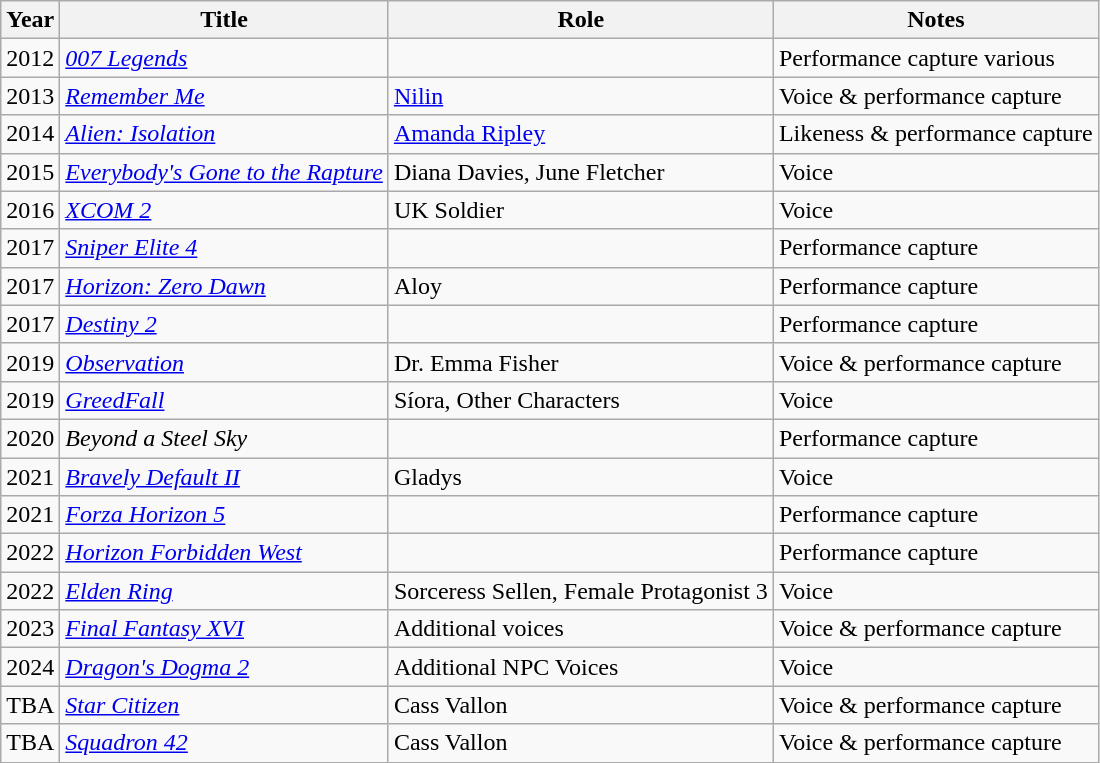<table class="wikitable sortable">
<tr>
<th>Year</th>
<th>Title</th>
<th>Role</th>
<th>Notes</th>
</tr>
<tr>
<td>2012</td>
<td><em><a href='#'>007 Legends</a></em></td>
<td></td>
<td>Performance capture various</td>
</tr>
<tr>
<td>2013</td>
<td><em><a href='#'>Remember Me</a></em></td>
<td><a href='#'>Nilin</a></td>
<td>Voice & performance capture</td>
</tr>
<tr>
<td>2014</td>
<td><em><a href='#'>Alien: Isolation</a></em></td>
<td><a href='#'>Amanda Ripley</a></td>
<td>Likeness & performance capture</td>
</tr>
<tr>
<td>2015</td>
<td><em><a href='#'>Everybody's Gone to the Rapture</a></em></td>
<td>Diana Davies, June Fletcher</td>
<td>Voice</td>
</tr>
<tr>
<td>2016</td>
<td><em><a href='#'>XCOM 2</a></em></td>
<td>UK Soldier</td>
<td>Voice</td>
</tr>
<tr>
<td>2017</td>
<td><em><a href='#'>Sniper Elite 4</a></em></td>
<td></td>
<td>Performance capture</td>
</tr>
<tr>
<td>2017</td>
<td><em><a href='#'>Horizon: Zero Dawn</a></em></td>
<td>Aloy</td>
<td>Performance capture</td>
</tr>
<tr>
<td>2017</td>
<td><em><a href='#'>Destiny 2</a></em></td>
<td></td>
<td>Performance capture</td>
</tr>
<tr>
<td>2019</td>
<td><em><a href='#'>Observation</a></em></td>
<td>Dr. Emma Fisher</td>
<td>Voice & performance capture</td>
</tr>
<tr>
<td>2019</td>
<td><em><a href='#'>GreedFall</a></em></td>
<td>Síora, Other Characters</td>
<td>Voice</td>
</tr>
<tr>
<td>2020</td>
<td><em>Beyond a Steel Sky</em></td>
<td></td>
<td>Performance capture</td>
</tr>
<tr>
<td>2021</td>
<td><em><a href='#'>Bravely Default II</a></em></td>
<td>Gladys</td>
<td>Voice</td>
</tr>
<tr>
<td>2021</td>
<td><em><a href='#'>Forza Horizon 5</a></em></td>
<td></td>
<td>Performance capture</td>
</tr>
<tr>
<td>2022</td>
<td><em><a href='#'>Horizon Forbidden West</a></em></td>
<td></td>
<td>Performance capture</td>
</tr>
<tr>
<td>2022</td>
<td><em><a href='#'>Elden Ring</a></em></td>
<td>Sorceress Sellen, Female Protagonist 3</td>
<td>Voice</td>
</tr>
<tr>
<td>2023</td>
<td><em><a href='#'>Final Fantasy XVI</a></em></td>
<td>Additional voices</td>
<td>Voice & performance capture</td>
</tr>
<tr>
<td>2024</td>
<td><em><a href='#'>Dragon's Dogma 2</a></em></td>
<td>Additional NPC Voices</td>
<td>Voice</td>
</tr>
<tr>
<td>TBA</td>
<td><em><a href='#'>Star Citizen</a></em></td>
<td>Cass Vallon</td>
<td>Voice & performance capture</td>
</tr>
<tr>
<td>TBA</td>
<td><em><a href='#'>Squadron 42</a></em></td>
<td>Cass Vallon</td>
<td>Voice & performance capture</td>
</tr>
</table>
